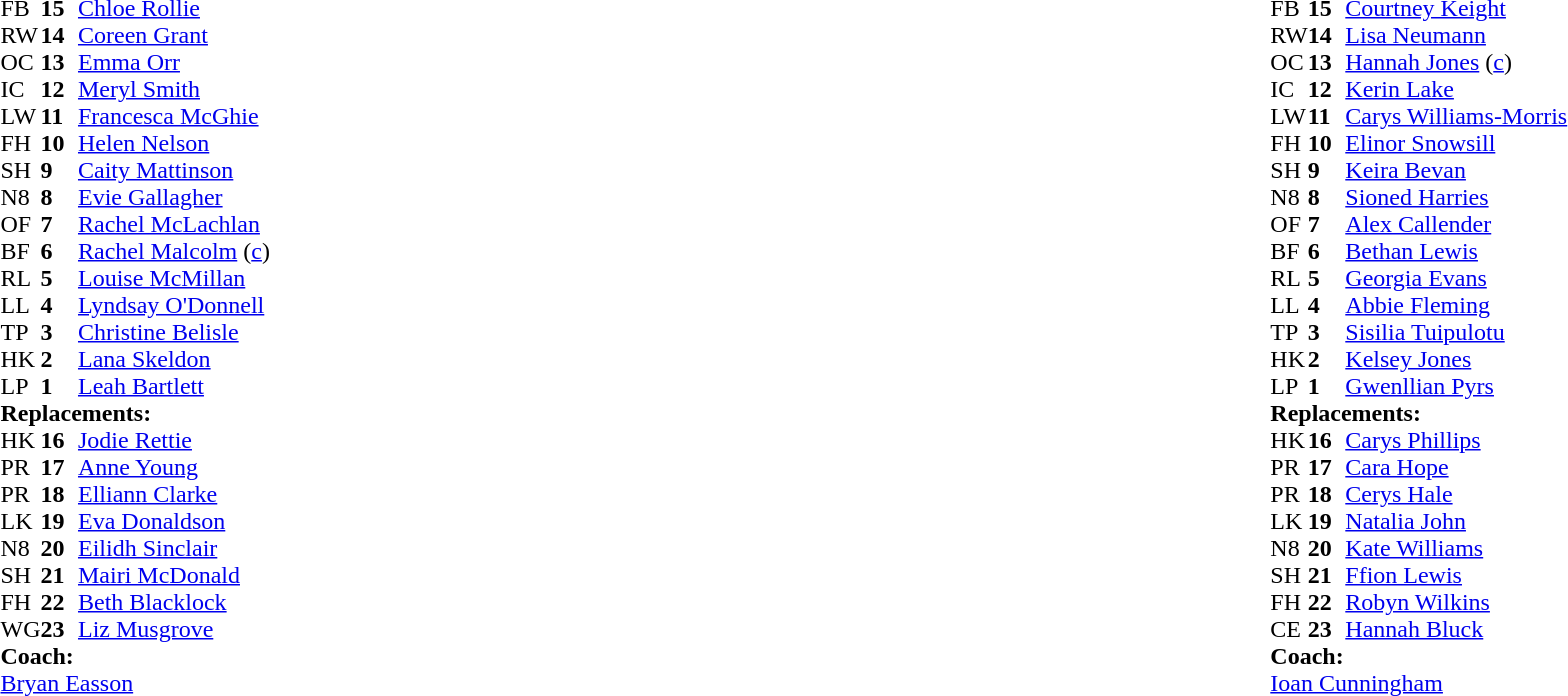<table style="width:100%">
<tr>
<td style="vertical-align:top; width:50%"><br><table cellspacing="0" cellpadding="0">
<tr>
<th width="25"></th>
<th width="25"></th>
</tr>
<tr>
<td>FB</td>
<td><strong>15</strong></td>
<td><a href='#'>Chloe Rollie</a></td>
</tr>
<tr>
<td>RW</td>
<td><strong>14</strong></td>
<td><a href='#'>Coreen Grant</a></td>
<td></td>
<td></td>
</tr>
<tr>
<td>OC</td>
<td><strong>13</strong></td>
<td><a href='#'>Emma Orr</a></td>
</tr>
<tr>
<td>IC</td>
<td><strong>12</strong></td>
<td><a href='#'>Meryl Smith</a></td>
<td></td>
<td></td>
</tr>
<tr>
<td>LW</td>
<td><strong>11</strong></td>
<td><a href='#'>Francesca McGhie</a></td>
</tr>
<tr>
<td>FH</td>
<td><strong>10</strong></td>
<td><a href='#'>Helen Nelson</a></td>
</tr>
<tr>
<td>SH</td>
<td><strong>9</strong></td>
<td><a href='#'>Caity Mattinson</a></td>
<td></td>
<td></td>
</tr>
<tr>
<td>N8</td>
<td><strong>8</strong></td>
<td><a href='#'>Evie Gallagher</a></td>
</tr>
<tr>
<td>OF</td>
<td><strong>7</strong></td>
<td><a href='#'>Rachel McLachlan</a></td>
<td></td>
<td colspan=2></td>
<td></td>
<td></td>
</tr>
<tr>
<td>BF</td>
<td><strong>6</strong></td>
<td><a href='#'>Rachel Malcolm</a> (<a href='#'>c</a>)</td>
</tr>
<tr>
<td>RL</td>
<td><strong>5</strong></td>
<td><a href='#'>Louise McMillan</a></td>
</tr>
<tr>
<td>LL</td>
<td><strong>4</strong></td>
<td><a href='#'>Lyndsay O'Donnell</a></td>
<td></td>
<td></td>
</tr>
<tr>
<td>TP</td>
<td><strong>3</strong></td>
<td><a href='#'>Christine Belisle</a></td>
<td></td>
<td></td>
</tr>
<tr>
<td>HK</td>
<td><strong>2</strong></td>
<td><a href='#'>Lana Skeldon</a></td>
<td></td>
<td></td>
</tr>
<tr>
<td>LP</td>
<td><strong>1</strong></td>
<td><a href='#'>Leah Bartlett</a></td>
<td></td>
<td></td>
</tr>
<tr>
<td colspan=3><strong>Replacements:</strong></td>
</tr>
<tr>
<td>HK</td>
<td><strong>16</strong></td>
<td><a href='#'>Jodie Rettie</a></td>
<td></td>
<td></td>
</tr>
<tr>
<td>PR</td>
<td><strong>17</strong></td>
<td><a href='#'>Anne Young</a></td>
<td></td>
<td></td>
</tr>
<tr>
<td>PR</td>
<td><strong>18</strong></td>
<td><a href='#'>Elliann Clarke</a></td>
<td></td>
<td></td>
</tr>
<tr>
<td>LK</td>
<td><strong>19</strong></td>
<td><a href='#'>Eva Donaldson</a></td>
<td></td>
<td></td>
</tr>
<tr>
<td>N8</td>
<td><strong>20</strong></td>
<td><a href='#'>Eilidh Sinclair</a></td>
<td></td>
<td></td>
<td></td>
<td></td>
<td></td>
</tr>
<tr>
<td>SH</td>
<td><strong>21</strong></td>
<td><a href='#'>Mairi McDonald</a></td>
<td></td>
<td></td>
</tr>
<tr>
<td>FH</td>
<td><strong>22</strong></td>
<td><a href='#'>Beth Blacklock</a></td>
<td></td>
<td></td>
</tr>
<tr>
<td>WG</td>
<td><strong>23</strong></td>
<td><a href='#'>Liz Musgrove</a></td>
<td></td>
<td></td>
</tr>
<tr>
<td colspan=3><strong>Coach:</strong></td>
</tr>
<tr>
<td colspan="4"> <a href='#'>Bryan Easson</a></td>
</tr>
</table>
</td>
<td style="vertical-align:top"></td>
<td style="vertical-align:top; width:50%"><br><table cellspacing="0" cellpadding="0" style="margin:auto">
<tr>
<th width="25"></th>
<th width="25"></th>
</tr>
<tr>
<td>FB</td>
<td><strong>15</strong></td>
<td><a href='#'>Courtney Keight</a></td>
</tr>
<tr>
<td>RW</td>
<td><strong>14</strong></td>
<td><a href='#'>Lisa Neumann</a></td>
<td></td>
<td></td>
</tr>
<tr>
<td>OC</td>
<td><strong>13</strong></td>
<td><a href='#'>Hannah Jones</a> (<a href='#'>c</a>)</td>
</tr>
<tr>
<td>IC</td>
<td><strong>12</strong></td>
<td><a href='#'>Kerin Lake</a></td>
<td></td>
</tr>
<tr>
<td>LW</td>
<td><strong>11</strong></td>
<td><a href='#'>Carys Williams-Morris</a></td>
</tr>
<tr>
<td>FH</td>
<td><strong>10</strong></td>
<td><a href='#'>Elinor Snowsill</a></td>
<td></td>
<td></td>
</tr>
<tr>
<td>SH</td>
<td><strong>9</strong></td>
<td><a href='#'>Keira Bevan</a></td>
<td></td>
<td></td>
</tr>
<tr>
<td>N8</td>
<td><strong>8</strong></td>
<td><a href='#'>Sioned Harries</a></td>
<td></td>
<td></td>
</tr>
<tr>
<td>OF</td>
<td><strong>7</strong></td>
<td><a href='#'>Alex Callender</a></td>
</tr>
<tr>
<td>BF</td>
<td><strong>6</strong></td>
<td><a href='#'>Bethan Lewis</a></td>
</tr>
<tr>
<td>RL</td>
<td><strong>5</strong></td>
<td><a href='#'>Georgia Evans</a></td>
</tr>
<tr>
<td>LL</td>
<td><strong>4</strong></td>
<td><a href='#'>Abbie Fleming</a></td>
<td></td>
<td></td>
</tr>
<tr>
<td>TP</td>
<td><strong>3</strong></td>
<td><a href='#'>Sisilia Tuipulotu</a></td>
<td></td>
<td></td>
</tr>
<tr>
<td>HK</td>
<td><strong>2</strong></td>
<td><a href='#'>Kelsey Jones</a></td>
<td></td>
<td></td>
</tr>
<tr>
<td>LP</td>
<td><strong>1</strong></td>
<td><a href='#'>Gwenllian Pyrs</a></td>
<td></td>
<td></td>
</tr>
<tr>
<td colspan=3><strong>Replacements:</strong></td>
</tr>
<tr>
<td>HK</td>
<td><strong>16</strong></td>
<td><a href='#'>Carys Phillips</a></td>
<td></td>
<td></td>
</tr>
<tr>
<td>PR</td>
<td><strong>17</strong></td>
<td><a href='#'>Cara Hope</a></td>
<td></td>
<td></td>
</tr>
<tr>
<td>PR</td>
<td><strong>18</strong></td>
<td><a href='#'>Cerys Hale</a></td>
<td></td>
<td></td>
</tr>
<tr>
<td>LK</td>
<td><strong>19</strong></td>
<td><a href='#'>Natalia John</a></td>
<td></td>
<td></td>
</tr>
<tr>
<td>N8</td>
<td><strong>20</strong></td>
<td><a href='#'>Kate Williams</a></td>
<td></td>
<td></td>
</tr>
<tr>
<td>SH</td>
<td><strong>21</strong></td>
<td><a href='#'>Ffion Lewis</a></td>
<td></td>
<td></td>
</tr>
<tr>
<td>FH</td>
<td><strong>22</strong></td>
<td><a href='#'>Robyn Wilkins</a></td>
<td></td>
<td></td>
</tr>
<tr>
<td>CE</td>
<td><strong>23</strong></td>
<td><a href='#'>Hannah Bluck</a></td>
<td></td>
<td></td>
</tr>
<tr>
<td colspan=3><strong>Coach:</strong></td>
</tr>
<tr>
<td colspan="4"> <a href='#'>Ioan Cunningham</a></td>
</tr>
</table>
</td>
</tr>
</table>
